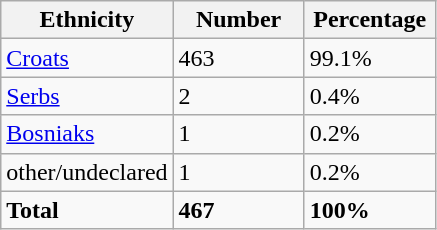<table class="wikitable">
<tr>
<th width="100px">Ethnicity</th>
<th width="80px">Number</th>
<th width="80px">Percentage</th>
</tr>
<tr>
<td><a href='#'>Croats</a></td>
<td>463</td>
<td>99.1%</td>
</tr>
<tr>
<td><a href='#'>Serbs</a></td>
<td>2</td>
<td>0.4%</td>
</tr>
<tr>
<td><a href='#'>Bosniaks</a></td>
<td>1</td>
<td>0.2%</td>
</tr>
<tr>
<td>other/undeclared</td>
<td>1</td>
<td>0.2%</td>
</tr>
<tr>
<td><strong>Total</strong></td>
<td><strong>467</strong></td>
<td><strong>100%</strong></td>
</tr>
</table>
